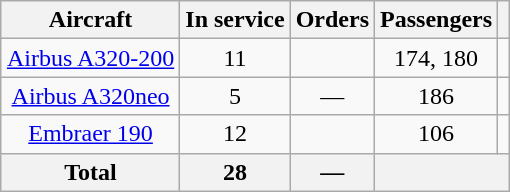<table class="wikitable" style="text-align:center; margin:0.5em auto">
<tr>
<th>Aircraft</th>
<th>In service</th>
<th>Orders</th>
<th>Passengers</th>
<th></th>
</tr>
<tr>
<td><a href='#'>Airbus A320-200</a></td>
<td>11</td>
<td></td>
<td>174, 180</td>
<td></td>
</tr>
<tr>
<td><a href='#'>Airbus A320neo</a></td>
<td>5</td>
<td>—</td>
<td>186</td>
<td></td>
</tr>
<tr>
<td><a href='#'>Embraer 190</a></td>
<td>12</td>
<td></td>
<td>106</td>
<td></td>
</tr>
<tr>
<th>Total</th>
<th>28</th>
<th>—</th>
<th colspan=2></th>
</tr>
</table>
